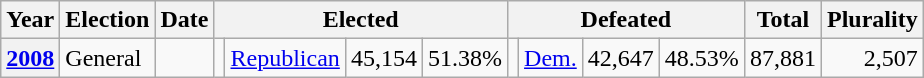<table class="wikitable">
<tr>
<th>Year</th>
<th>Election</th>
<th>Date</th>
<th colspan="4">Elected</th>
<th colspan="4">Defeated</th>
<th>Total</th>
<th>Plurality</th>
</tr>
<tr>
<th valign="top"><a href='#'>2008</a></th>
<td valign="top">General</td>
<td valign="top"></td>
<td valign="top"></td>
<td valign="top" ><a href='#'>Republican</a></td>
<td align="right" valign="top">45,154</td>
<td align="right" valign="top">51.38%</td>
<td valign="top"></td>
<td valign="top" ><a href='#'>Dem.</a></td>
<td align="right" valign="top">42,647</td>
<td align="right" valign="top">48.53%</td>
<td align="right" valign="top">87,881</td>
<td align="right" valign="top">2,507</td>
</tr>
</table>
